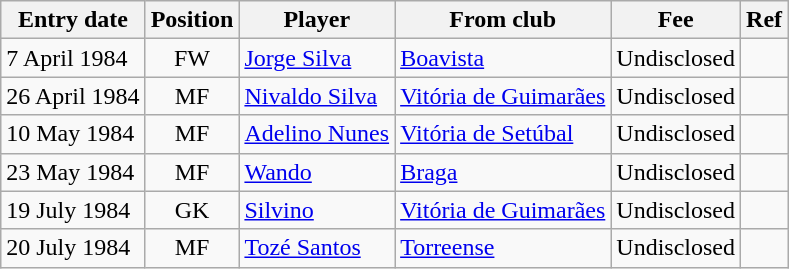<table class="wikitable">
<tr>
<th>Entry date</th>
<th>Position</th>
<th>Player</th>
<th>From club</th>
<th>Fee</th>
<th>Ref</th>
</tr>
<tr>
<td>7 April 1984</td>
<td style="text-align:center;">FW</td>
<td style="text-align:left;"><a href='#'>Jorge Silva</a></td>
<td style="text-align:left;"><a href='#'>Boavista</a></td>
<td>Undisclosed</td>
<td></td>
</tr>
<tr>
<td>26 April 1984</td>
<td style="text-align:center;">MF</td>
<td style="text-align:left;"><a href='#'>Nivaldo Silva</a></td>
<td style="text-align:left;"><a href='#'>Vitória de Guimarães</a></td>
<td>Undisclosed</td>
<td></td>
</tr>
<tr>
<td>10 May 1984</td>
<td style="text-align:center;">MF</td>
<td style="text-align:left;"><a href='#'>Adelino Nunes</a></td>
<td style="text-align:left;"><a href='#'>Vitória de Setúbal</a></td>
<td>Undisclosed</td>
<td></td>
</tr>
<tr>
<td>23 May 1984</td>
<td style="text-align:center;">MF</td>
<td style="text-align:left;"><a href='#'>Wando</a></td>
<td style="text-align:left;"><a href='#'>Braga</a></td>
<td>Undisclosed</td>
<td></td>
</tr>
<tr>
<td>19 July 1984</td>
<td style="text-align:center;">GK</td>
<td style="text-align:left;"><a href='#'>Silvino</a></td>
<td style="text-align:left;"><a href='#'>Vitória de Guimarães</a></td>
<td>Undisclosed</td>
<td></td>
</tr>
<tr>
<td>20 July 1984</td>
<td style="text-align:center;">MF</td>
<td style="text-align:left;"><a href='#'>Tozé Santos</a></td>
<td style="text-align:left;"><a href='#'>Torreense</a></td>
<td>Undisclosed</td>
<td></td>
</tr>
</table>
